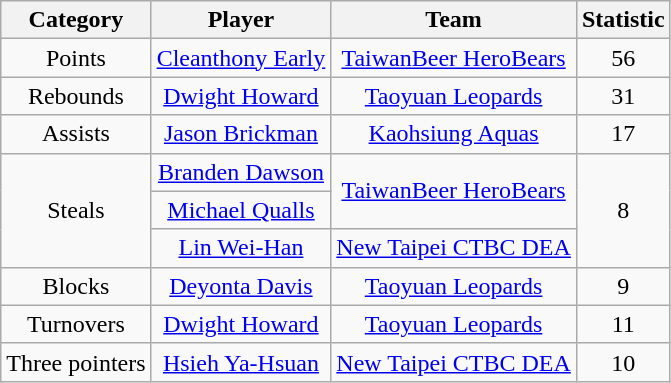<table class="wikitable" style="text-align:center;">
<tr>
<th>Category</th>
<th>Player</th>
<th>Team</th>
<th>Statistic</th>
</tr>
<tr>
<td>Points</td>
<td><a href='#'>Cleanthony Early</a></td>
<td><a href='#'>TaiwanBeer HeroBears</a></td>
<td>56</td>
</tr>
<tr>
<td>Rebounds</td>
<td><a href='#'>Dwight Howard</a></td>
<td><a href='#'>Taoyuan Leopards</a></td>
<td>31</td>
</tr>
<tr>
<td>Assists</td>
<td><a href='#'>Jason Brickman</a></td>
<td><a href='#'>Kaohsiung Aquas</a></td>
<td>17</td>
</tr>
<tr>
<td rowspan=3>Steals</td>
<td><a href='#'>Branden Dawson</a></td>
<td rowspan=2><a href='#'>TaiwanBeer HeroBears</a></td>
<td rowspan=3>8</td>
</tr>
<tr>
<td><a href='#'>Michael Qualls</a></td>
</tr>
<tr>
<td><a href='#'>Lin Wei-Han</a></td>
<td><a href='#'>New Taipei CTBC DEA</a></td>
</tr>
<tr>
<td>Blocks</td>
<td><a href='#'>Deyonta Davis</a></td>
<td><a href='#'>Taoyuan Leopards</a></td>
<td>9</td>
</tr>
<tr>
<td>Turnovers</td>
<td><a href='#'>Dwight Howard</a></td>
<td><a href='#'>Taoyuan Leopards</a></td>
<td>11</td>
</tr>
<tr>
<td>Three pointers</td>
<td><a href='#'>Hsieh Ya-Hsuan</a></td>
<td><a href='#'>New Taipei CTBC DEA</a></td>
<td>10</td>
</tr>
</table>
